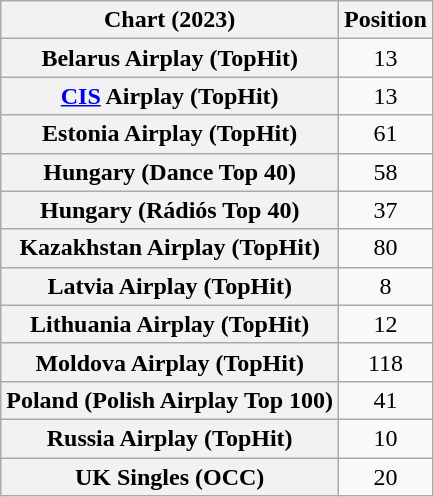<table class="wikitable sortable plainrowheaders" style="text-align:center">
<tr>
<th scope="col">Chart (2023)</th>
<th scope="col">Position</th>
</tr>
<tr>
<th scope="row">Belarus Airplay (TopHit)</th>
<td>13</td>
</tr>
<tr>
<th scope="row"><a href='#'>CIS</a> Airplay (TopHit)</th>
<td>13</td>
</tr>
<tr>
<th scope="row">Estonia Airplay (TopHit)</th>
<td>61</td>
</tr>
<tr>
<th scope="row">Hungary (Dance Top 40)</th>
<td>58</td>
</tr>
<tr>
<th scope="row">Hungary (Rádiós Top 40)</th>
<td>37</td>
</tr>
<tr>
<th scope="row">Kazakhstan Airplay (TopHit)</th>
<td>80</td>
</tr>
<tr>
<th scope="row">Latvia Airplay (TopHit)</th>
<td>8</td>
</tr>
<tr>
<th scope="row">Lithuania Airplay (TopHit)</th>
<td>12</td>
</tr>
<tr>
<th scope="row">Moldova Airplay (TopHit)</th>
<td>118</td>
</tr>
<tr>
<th scope="row">Poland (Polish Airplay Top 100)</th>
<td>41</td>
</tr>
<tr>
<th scope="row">Russia Airplay (TopHit)</th>
<td>10</td>
</tr>
<tr>
<th scope="row">UK Singles (OCC)</th>
<td>20</td>
</tr>
</table>
